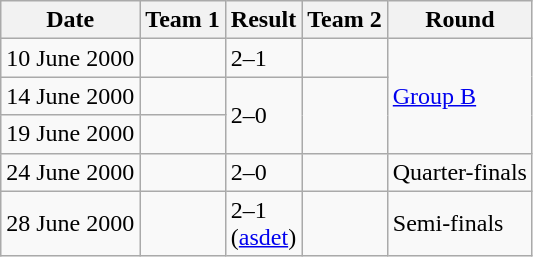<table class="wikitable">
<tr>
<th>Date</th>
<th>Team 1</th>
<th>Result</th>
<th>Team 2</th>
<th>Round</th>
</tr>
<tr>
<td>10 June 2000</td>
<td></td>
<td>2–1</td>
<td></td>
<td rowspan="3"><a href='#'>Group B</a></td>
</tr>
<tr>
<td>14 June 2000</td>
<td></td>
<td rowspan="2">2–0</td>
<td rowspan="2"></td>
</tr>
<tr>
<td>19 June 2000</td>
<td></td>
</tr>
<tr>
<td>24 June 2000</td>
<td></td>
<td>2–0</td>
<td></td>
<td>Quarter-finals</td>
</tr>
<tr>
<td>28 June 2000</td>
<td></td>
<td>2–1<br>(<a href='#'>asdet</a>)</td>
<td></td>
<td>Semi-finals</td>
</tr>
</table>
